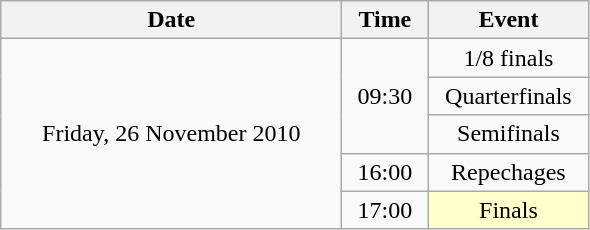<table class = "wikitable" style="text-align:center;">
<tr>
<th width=220>Date</th>
<th width=50>Time</th>
<th width=100>Event</th>
</tr>
<tr>
<td rowspan=5>Friday, 26 November 2010</td>
<td rowspan=3>09:30</td>
<td>1/8 finals</td>
</tr>
<tr>
<td>Quarterfinals</td>
</tr>
<tr>
<td>Semifinals</td>
</tr>
<tr>
<td>16:00</td>
<td>Repechages</td>
</tr>
<tr>
<td>17:00</td>
<td bgcolor=ffffcc>Finals</td>
</tr>
</table>
